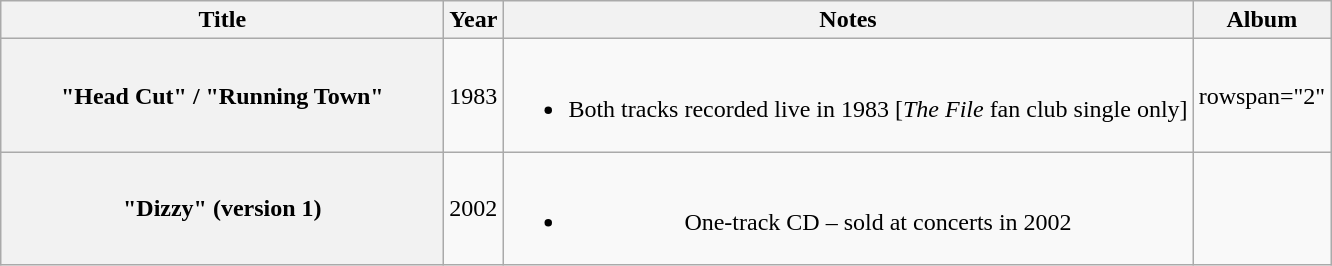<table class="wikitable plainrowheaders" style="text-align:center;">
<tr>
<th scope="col" style="width:18em;">Title</th>
<th scope="col">Year</th>
<th>Notes</th>
<th scope="col">Album</th>
</tr>
<tr>
<th scope="row">"Head Cut" / "Running Town"</th>
<td>1983</td>
<td><br><ul><li>Both tracks recorded live in 1983 [<em>The File</em> fan club single only]</li></ul></td>
<td>rowspan="2" </td>
</tr>
<tr>
<th scope="row">"Dizzy" (version 1)</th>
<td>2002</td>
<td><br><ul><li>One-track CD – sold at concerts in 2002</li></ul></td>
</tr>
</table>
